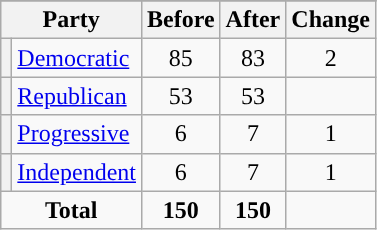<table class="wikitable" style="text-align:center;">
<tr>
</tr>
<tr>
<th colspan=2>Party</th>
<th>Before</th>
<th>After</th>
<th>Change</th>
</tr>
<tr>
<th style="background-color:"></th>
<td style="text-align:left;"><a href='#'>Democratic</a></td>
<td>85</td>
<td>83</td>
<td> 2</td>
</tr>
<tr>
<th style="background-color:"></th>
<td style="text-align:left;"><a href='#'>Republican</a></td>
<td>53</td>
<td>53</td>
<td></td>
</tr>
<tr>
<th style="background-color:"></th>
<td style="text-align:left;"><a href='#'>Progressive</a></td>
<td>6</td>
<td>7</td>
<td> 1</td>
</tr>
<tr>
<th style="background-color:"></th>
<td style="text-align:left;"><a href='#'>Independent</a></td>
<td>6</td>
<td>7</td>
<td> 1</td>
</tr>
<tr>
<td colspan=2><strong>Total</strong></td>
<td><strong>150</strong></td>
<td><strong>150</strong></td>
<td></td>
</tr>
</table>
